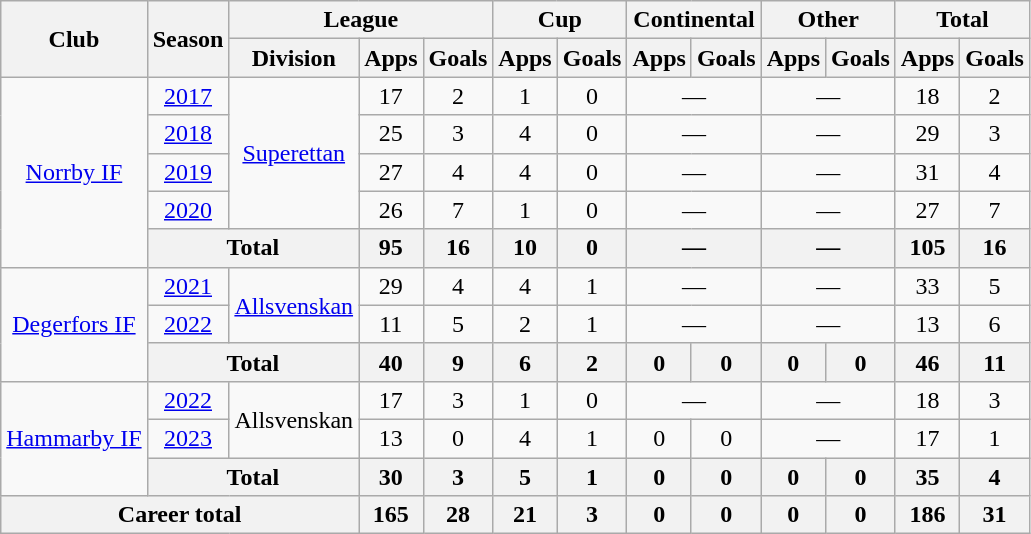<table class="wikitable" style="text-align: center">
<tr>
<th rowspan="2">Club</th>
<th rowspan="2">Season</th>
<th colspan="3">League</th>
<th colspan="2">Cup</th>
<th colspan="2">Continental</th>
<th colspan="2">Other</th>
<th colspan="2">Total</th>
</tr>
<tr>
<th>Division</th>
<th>Apps</th>
<th>Goals</th>
<th>Apps</th>
<th>Goals</th>
<th>Apps</th>
<th>Goals</th>
<th>Apps</th>
<th>Goals</th>
<th>Apps</th>
<th>Goals</th>
</tr>
<tr>
<td rowspan="5" valign="center"><a href='#'>Norrby IF</a></td>
<td><a href='#'>2017</a></td>
<td rowspan=4><a href='#'>Superettan</a></td>
<td>17</td>
<td>2</td>
<td>1</td>
<td>0</td>
<td colspan=2>—</td>
<td colspan=2>—</td>
<td>18</td>
<td>2</td>
</tr>
<tr>
<td><a href='#'>2018</a></td>
<td>25</td>
<td>3</td>
<td>4</td>
<td>0</td>
<td colspan=2>—</td>
<td colspan=2>—</td>
<td>29</td>
<td>3</td>
</tr>
<tr>
<td><a href='#'>2019</a></td>
<td>27</td>
<td>4</td>
<td>4</td>
<td>0</td>
<td colspan=2>—</td>
<td colspan=2>—</td>
<td>31</td>
<td>4</td>
</tr>
<tr>
<td><a href='#'>2020</a></td>
<td>26</td>
<td>7</td>
<td>1</td>
<td>0</td>
<td colspan=2>—</td>
<td colspan=2>—</td>
<td>27</td>
<td>7</td>
</tr>
<tr>
<th colspan="2">Total</th>
<th>95</th>
<th>16</th>
<th>10</th>
<th>0</th>
<th colspan=2>—</th>
<th colspan=2>—</th>
<th>105</th>
<th>16</th>
</tr>
<tr>
<td rowspan="3" valign="center"><a href='#'>Degerfors IF</a></td>
<td><a href='#'>2021</a></td>
<td rowspan=2><a href='#'>Allsvenskan</a></td>
<td>29</td>
<td>4</td>
<td>4</td>
<td>1</td>
<td colspan=2>—</td>
<td colspan=2>—</td>
<td>33</td>
<td>5</td>
</tr>
<tr>
<td><a href='#'>2022</a></td>
<td>11</td>
<td>5</td>
<td>2</td>
<td>1</td>
<td colspan=2>—</td>
<td colspan=2>—</td>
<td>13</td>
<td>6</td>
</tr>
<tr>
<th colspan="2">Total</th>
<th>40</th>
<th>9</th>
<th>6</th>
<th>2</th>
<th>0</th>
<th>0</th>
<th>0</th>
<th>0</th>
<th>46</th>
<th>11</th>
</tr>
<tr>
<td rowspan="3" valign="center"><a href='#'>Hammarby IF</a></td>
<td><a href='#'>2022</a></td>
<td rowspan="2" valign="center">Allsvenskan</td>
<td>17</td>
<td>3</td>
<td>1</td>
<td>0</td>
<td colspan=2>—</td>
<td colspan=2>—</td>
<td>18</td>
<td>3</td>
</tr>
<tr>
<td><a href='#'>2023</a></td>
<td>13</td>
<td>0</td>
<td>4</td>
<td>1</td>
<td>0</td>
<td>0</td>
<td colspan=2>—</td>
<td>17</td>
<td>1</td>
</tr>
<tr>
<th colspan="2">Total</th>
<th>30</th>
<th>3</th>
<th>5</th>
<th>1</th>
<th>0</th>
<th>0</th>
<th>0</th>
<th>0</th>
<th>35</th>
<th>4</th>
</tr>
<tr>
<th colspan="3">Career total</th>
<th>165</th>
<th>28</th>
<th>21</th>
<th>3</th>
<th>0</th>
<th>0</th>
<th>0</th>
<th>0</th>
<th>186</th>
<th>31</th>
</tr>
</table>
